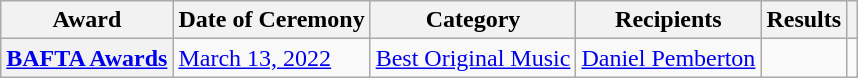<table class="wikitable plainrowheaders sortable">
<tr>
<th>Award</th>
<th>Date of Ceremony</th>
<th>Category</th>
<th>Recipients</th>
<th>Results</th>
<th class="unsortable"></th>
</tr>
<tr>
<th scope="row"><a href='#'>BAFTA Awards</a></th>
<td><a href='#'>March 13, 2022</a></td>
<td><a href='#'>Best Original Music</a></td>
<td><a href='#'>Daniel Pemberton</a></td>
<td></td>
<td></td>
</tr>
</table>
